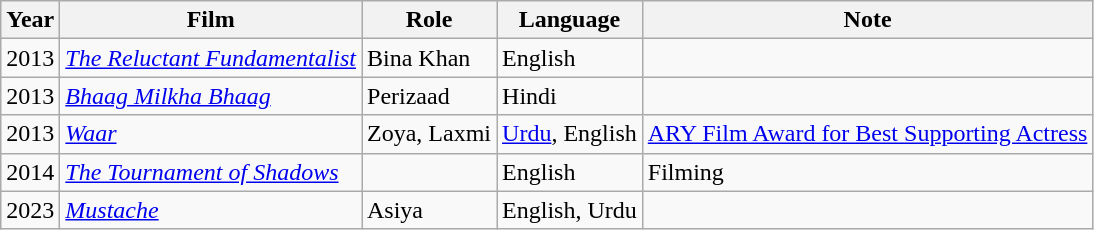<table class="wikitable">
<tr>
<th>Year</th>
<th>Film</th>
<th>Role</th>
<th>Language</th>
<th>Note</th>
</tr>
<tr>
<td>2013</td>
<td><em><a href='#'>The Reluctant Fundamentalist</a></em></td>
<td>Bina Khan</td>
<td>English</td>
<td></td>
</tr>
<tr>
<td>2013</td>
<td><em><a href='#'>Bhaag Milkha Bhaag</a></em></td>
<td>Perizaad</td>
<td>Hindi</td>
<td></td>
</tr>
<tr>
<td>2013</td>
<td><em><a href='#'>Waar</a></em></td>
<td>Zoya, Laxmi</td>
<td><a href='#'>Urdu</a>, English</td>
<td><a href='#'>ARY Film Award for Best Supporting Actress</a></td>
</tr>
<tr>
<td>2014</td>
<td><em><a href='#'>The Tournament of Shadows</a></em></td>
<td></td>
<td>English</td>
<td>Filming</td>
</tr>
<tr>
<td>2023</td>
<td><em> <a href='#'>Mustache</a> </em></td>
<td>Asiya</td>
<td>English, Urdu</td>
</tr>
</table>
